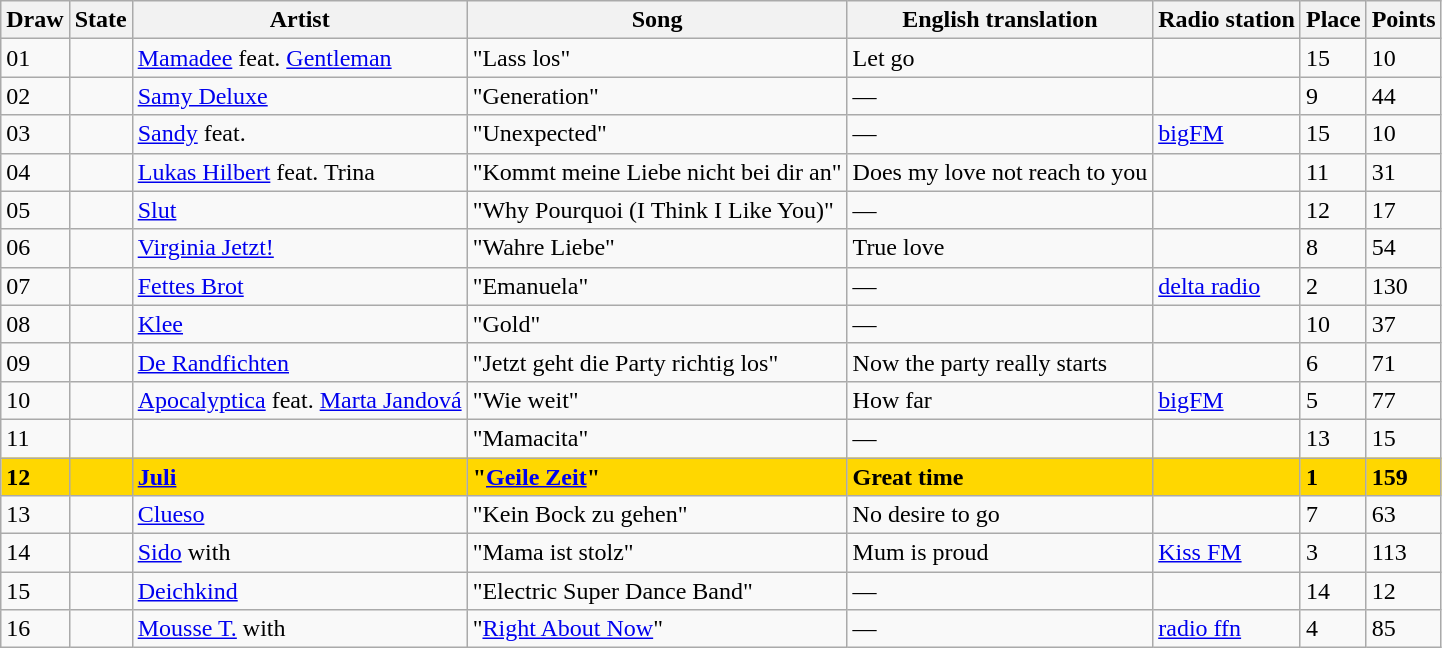<table class="sortable wikitable">
<tr>
<th>Draw</th>
<th>State</th>
<th>Artist</th>
<th>Song</th>
<th>English translation</th>
<th>Radio station</th>
<th>Place</th>
<th>Points</th>
</tr>
<tr>
<td>01</td>
<td></td>
<td><a href='#'>Mamadee</a> feat. <a href='#'>Gentleman</a></td>
<td>"Lass los"</td>
<td>Let go</td>
<td></td>
<td>15</td>
<td>10</td>
</tr>
<tr>
<td>02</td>
<td></td>
<td><a href='#'>Samy Deluxe</a></td>
<td>"Generation"</td>
<td>—</td>
<td></td>
<td>9</td>
<td>44</td>
</tr>
<tr>
<td>03</td>
<td></td>
<td><a href='#'>Sandy</a> feat. </td>
<td>"Unexpected"</td>
<td>—</td>
<td><a href='#'>bigFM</a></td>
<td>15</td>
<td>10</td>
</tr>
<tr>
<td>04</td>
<td></td>
<td><a href='#'>Lukas Hilbert</a> feat. Trina</td>
<td>"Kommt meine Liebe nicht bei dir an"</td>
<td>Does my love not reach to you</td>
<td></td>
<td>11</td>
<td>31</td>
</tr>
<tr>
<td>05</td>
<td></td>
<td><a href='#'>Slut</a></td>
<td>"Why Pourquoi (I Think I Like You)"</td>
<td>—</td>
<td></td>
<td>12</td>
<td>17</td>
</tr>
<tr>
<td>06</td>
<td></td>
<td><a href='#'>Virginia Jetzt!</a></td>
<td>"Wahre Liebe"</td>
<td>True love</td>
<td></td>
<td>8</td>
<td>54</td>
</tr>
<tr>
<td>07</td>
<td></td>
<td><a href='#'>Fettes Brot</a></td>
<td>"Emanuela"</td>
<td>—</td>
<td><a href='#'>delta radio</a></td>
<td>2</td>
<td>130</td>
</tr>
<tr>
<td>08</td>
<td></td>
<td><a href='#'>Klee</a></td>
<td>"Gold"</td>
<td>—</td>
<td></td>
<td>10</td>
<td>37</td>
</tr>
<tr>
<td>09</td>
<td></td>
<td><a href='#'>De Randfichten</a></td>
<td>"Jetzt geht die Party richtig los"</td>
<td>Now the party really starts</td>
<td></td>
<td>6</td>
<td>71</td>
</tr>
<tr>
<td>10</td>
<td></td>
<td><a href='#'>Apocalyptica</a> feat. <a href='#'>Marta Jandová</a></td>
<td>"Wie weit"</td>
<td>How far</td>
<td><a href='#'>bigFM</a></td>
<td>5</td>
<td>77</td>
</tr>
<tr>
<td>11</td>
<td></td>
<td></td>
<td>"Mamacita"</td>
<td>—</td>
<td></td>
<td>13</td>
<td>15</td>
</tr>
<tr style="font-weight: bold; background: gold;">
<td>12</td>
<td></td>
<td><a href='#'>Juli</a></td>
<td>"<a href='#'>Geile Zeit</a>"</td>
<td>Great time</td>
<td></td>
<td>1</td>
<td>159</td>
</tr>
<tr>
<td>13</td>
<td></td>
<td><a href='#'>Clueso</a></td>
<td>"Kein Bock zu gehen"</td>
<td>No desire to go</td>
<td></td>
<td>7</td>
<td>63</td>
</tr>
<tr>
<td>14</td>
<td></td>
<td><a href='#'>Sido</a> with </td>
<td>"Mama ist stolz"</td>
<td>Mum is proud</td>
<td><a href='#'>Kiss FM</a></td>
<td>3</td>
<td>113</td>
</tr>
<tr>
<td>15</td>
<td></td>
<td><a href='#'>Deichkind</a></td>
<td>"Electric Super Dance Band"</td>
<td>—</td>
<td></td>
<td>14</td>
<td>12</td>
</tr>
<tr>
<td>16</td>
<td></td>
<td><a href='#'>Mousse T.</a> with </td>
<td>"<a href='#'>Right About Now</a>"</td>
<td>—</td>
<td><a href='#'>radio ffn</a></td>
<td>4</td>
<td>85</td>
</tr>
</table>
